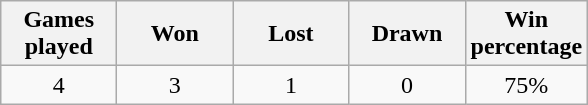<table class="wikitable" style="text-align:center">
<tr>
<th width="70">Games played</th>
<th width="70">Won</th>
<th width="70">Lost</th>
<th width="70">Drawn</th>
<th width="70">Win percentage</th>
</tr>
<tr>
<td>4</td>
<td>3</td>
<td>1</td>
<td>0</td>
<td>75%</td>
</tr>
</table>
